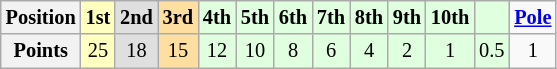<table class="wikitable" style="font-size:85%; text-align:center;">
<tr>
<th>Position</th>
<td style="background:#ffffbf;"><strong>1st</strong></td>
<td style="background:#dfdfdf;"><strong>2nd</strong></td>
<td style="background:#ffdf9f;"><strong>3rd</strong></td>
<td style="background:#dfffdf;"><strong>4th</strong></td>
<td style="background:#dfffdf;"><strong>5th</strong></td>
<td style="background:#dfffdf;"><strong>6th</strong></td>
<td style="background:#dfffdf;"><strong>7th</strong></td>
<td style="background:#dfffdf;"><strong>8th</strong></td>
<td style="background:#dfffdf;"><strong>9th</strong></td>
<td style="background:#dfffdf;"><strong>10th</strong></td>
<td style="background:#dfffdf;"><strong></strong></td>
<td><strong><a href='#'>Pole</a></strong></td>
</tr>
<tr>
<th>Points</th>
<td style="background:#ffffbf;">25</td>
<td style="background:#dfdfdf;">18</td>
<td style="background:#ffdf9f;">15</td>
<td style="background:#dfffdf;">12</td>
<td style="background:#dfffdf;">10</td>
<td style="background:#dfffdf;">8</td>
<td style="background:#dfffdf;">6</td>
<td style="background:#dfffdf;">4</td>
<td style="background:#dfffdf;">2</td>
<td style="background:#dfffdf;">1</td>
<td style="background:#dfffdf;">0.5</td>
<td>1</td>
</tr>
</table>
